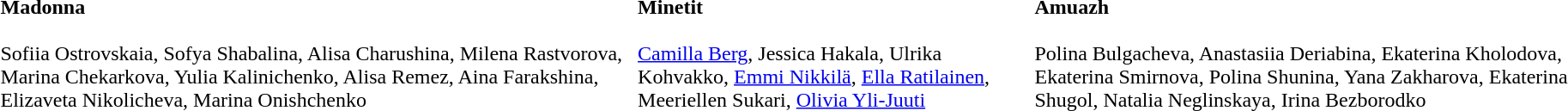<table>
<tr>
<th scope=row style="text-align:left"> </th>
<td valign="top"><strong>Madonna</strong> <br><br>Sofiia Ostrovskaia, Sofya Shabalina, Alisa Charushina, Milena Rastvorova, Marina Chekarkova, Yulia Kalinichenko, Alisa Remez, Aina Farakshina, Elizaveta Nikolicheva, Marina Onishchenko</td>
<td valign="top"><strong>Minetit</strong> <br><br><a href='#'>Camilla Berg</a>, Jessica Hakala, Ulrika Kohvakko, <a href='#'>Emmi Nikkilä</a>, <a href='#'>Ella Ratilainen</a>, Meeriellen Sukari, <a href='#'>Olivia Yli-Juuti</a></td>
<td valign="top"><strong>Amuazh</strong> <br><br>Polina Bulgacheva, Anastasiia Deriabina, Ekaterina Kholodova, Ekaterina Smirnova, Polina Shunina, Yana Zakharova, Ekaterina Shugol, Natalia Neglinskaya, Irina Bezborodko</td>
</tr>
<tr>
</tr>
</table>
